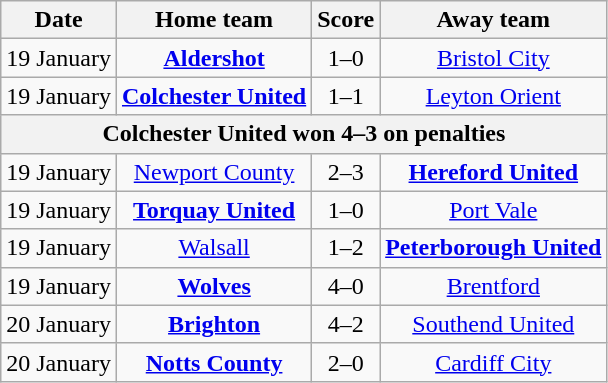<table class="wikitable" style="text-align: center">
<tr>
<th>Date</th>
<th>Home team</th>
<th>Score</th>
<th>Away team</th>
</tr>
<tr>
<td>19 January</td>
<td><strong><a href='#'>Aldershot</a></strong></td>
<td>1–0</td>
<td><a href='#'>Bristol City</a></td>
</tr>
<tr>
<td>19 January</td>
<td><strong><a href='#'>Colchester United</a></strong></td>
<td>1–1</td>
<td><a href='#'>Leyton Orient</a></td>
</tr>
<tr>
<th colspan="5">Colchester United won 4–3 on penalties</th>
</tr>
<tr>
<td>19 January</td>
<td><a href='#'>Newport County</a></td>
<td>2–3</td>
<td><strong><a href='#'>Hereford United</a></strong></td>
</tr>
<tr>
<td>19 January</td>
<td><strong><a href='#'>Torquay United</a></strong></td>
<td>1–0</td>
<td><a href='#'>Port Vale</a></td>
</tr>
<tr>
<td>19 January</td>
<td><a href='#'>Walsall</a></td>
<td>1–2</td>
<td><strong><a href='#'>Peterborough United</a></strong></td>
</tr>
<tr>
<td>19 January</td>
<td><strong><a href='#'>Wolves</a></strong></td>
<td>4–0</td>
<td><a href='#'>Brentford</a></td>
</tr>
<tr>
<td>20 January</td>
<td><strong><a href='#'>Brighton</a></strong></td>
<td>4–2</td>
<td><a href='#'>Southend United</a></td>
</tr>
<tr>
<td>20 January</td>
<td><strong><a href='#'>Notts County</a></strong></td>
<td>2–0</td>
<td><a href='#'>Cardiff City</a></td>
</tr>
</table>
